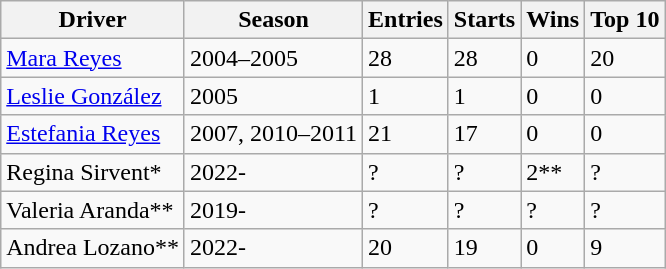<table class="wikitable">
<tr>
<th>Driver</th>
<th>Season</th>
<th>Entries</th>
<th>Starts</th>
<th>Wins</th>
<th>Top 10</th>
</tr>
<tr>
<td> <a href='#'>Mara Reyes</a></td>
<td>2004–2005</td>
<td>28</td>
<td>28</td>
<td>0</td>
<td>20</td>
</tr>
<tr>
<td> <a href='#'>Leslie González</a></td>
<td>2005</td>
<td>1</td>
<td>1</td>
<td>0</td>
<td>0</td>
</tr>
<tr>
<td> <a href='#'>Estefania Reyes</a></td>
<td>2007, 2010–2011</td>
<td>21</td>
<td>17</td>
<td>0</td>
<td>0</td>
</tr>
<tr>
<td> Regina Sirvent*</td>
<td>2022-</td>
<td>?</td>
<td>?</td>
<td>2**</td>
<td>?</td>
</tr>
<tr>
<td> Valeria Aranda**</td>
<td>2019-</td>
<td>?</td>
<td>?</td>
<td>?</td>
<td>?</td>
</tr>
<tr>
<td> Andrea Lozano**</td>
<td>2022-</td>
<td>20</td>
<td>19</td>
<td>0</td>
<td>9</td>
</tr>
</table>
